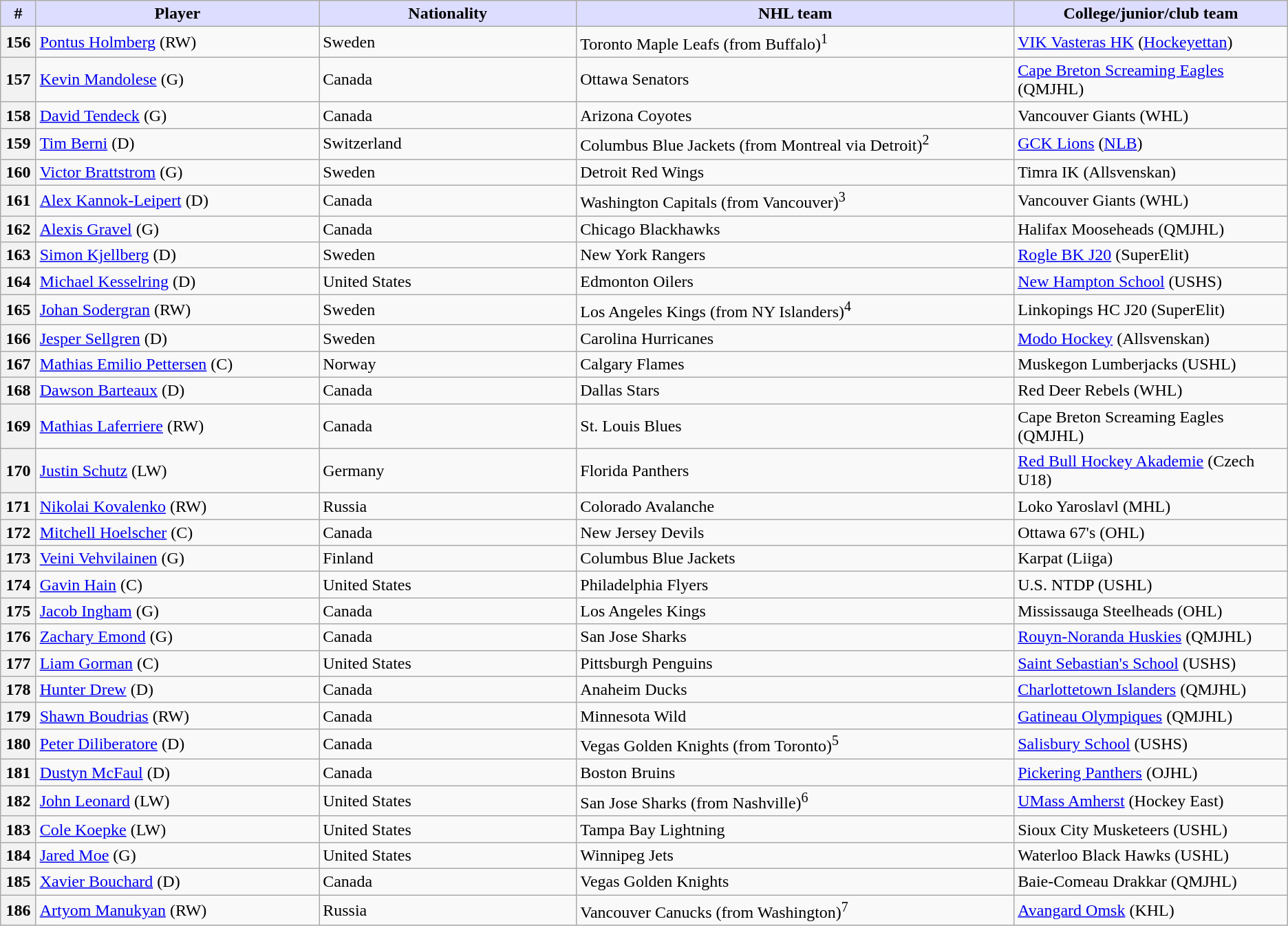<table class="wikitable">
<tr>
<th style="background:#ddf; width:2.75%;">#</th>
<th style="background:#ddf; width:22.0%;">Player</th>
<th style="background:#ddf; width:20.0%;">Nationality</th>
<th style="background:#ddf; width:34.0%;">NHL team</th>
<th style="background:#ddf; width:100.0%;">College/junior/club team</th>
</tr>
<tr>
<th>156</th>
<td><a href='#'>Pontus Holmberg</a> (RW)</td>
<td> Sweden</td>
<td>Toronto Maple Leafs (from Buffalo)<sup>1</sup></td>
<td><a href='#'>VIK Vasteras HK</a> (<a href='#'>Hockeyettan</a>)</td>
</tr>
<tr>
<th>157</th>
<td><a href='#'>Kevin Mandolese</a> (G)</td>
<td> Canada</td>
<td>Ottawa Senators</td>
<td><a href='#'>Cape Breton Screaming Eagles</a> (QMJHL)</td>
</tr>
<tr>
<th>158</th>
<td><a href='#'>David Tendeck</a> (G)</td>
<td> Canada</td>
<td>Arizona Coyotes</td>
<td>Vancouver Giants (WHL)</td>
</tr>
<tr>
<th>159</th>
<td><a href='#'>Tim Berni</a> (D)</td>
<td> Switzerland</td>
<td>Columbus Blue Jackets (from Montreal via Detroit)<sup>2</sup></td>
<td><a href='#'>GCK Lions</a> (<a href='#'>NLB</a>)</td>
</tr>
<tr>
<th>160</th>
<td><a href='#'>Victor Brattstrom</a> (G)</td>
<td> Sweden</td>
<td>Detroit Red Wings</td>
<td>Timra IK (Allsvenskan)</td>
</tr>
<tr>
<th>161</th>
<td><a href='#'>Alex Kannok-Leipert</a> (D)</td>
<td> Canada</td>
<td>Washington Capitals (from Vancouver)<sup>3</sup></td>
<td>Vancouver Giants (WHL)</td>
</tr>
<tr>
<th>162</th>
<td><a href='#'>Alexis Gravel</a> (G)</td>
<td> Canada</td>
<td>Chicago Blackhawks</td>
<td>Halifax Mooseheads (QMJHL)</td>
</tr>
<tr>
<th>163</th>
<td><a href='#'>Simon Kjellberg</a> (D)</td>
<td> Sweden</td>
<td>New York Rangers</td>
<td><a href='#'>Rogle BK J20</a> (SuperElit)</td>
</tr>
<tr>
<th>164</th>
<td><a href='#'>Michael Kesselring</a> (D)</td>
<td> United States</td>
<td>Edmonton Oilers</td>
<td><a href='#'>New Hampton School</a> (USHS)</td>
</tr>
<tr>
<th>165</th>
<td><a href='#'>Johan Sodergran</a> (RW)</td>
<td> Sweden</td>
<td>Los Angeles Kings (from NY Islanders)<sup>4</sup></td>
<td>Linkopings HC J20 (SuperElit)</td>
</tr>
<tr>
<th>166</th>
<td><a href='#'>Jesper Sellgren</a> (D)</td>
<td> Sweden</td>
<td>Carolina Hurricanes</td>
<td><a href='#'>Modo Hockey</a> (Allsvenskan)</td>
</tr>
<tr>
<th>167</th>
<td><a href='#'>Mathias Emilio Pettersen</a> (C)</td>
<td> Norway</td>
<td>Calgary Flames</td>
<td>Muskegon Lumberjacks (USHL)</td>
</tr>
<tr>
<th>168</th>
<td><a href='#'>Dawson Barteaux</a> (D)</td>
<td> Canada</td>
<td>Dallas Stars</td>
<td>Red Deer Rebels (WHL)</td>
</tr>
<tr>
<th>169</th>
<td><a href='#'>Mathias Laferriere</a> (RW)</td>
<td> Canada</td>
<td>St. Louis Blues</td>
<td>Cape Breton Screaming Eagles (QMJHL)</td>
</tr>
<tr>
<th>170</th>
<td><a href='#'>Justin Schutz</a> (LW)</td>
<td> Germany</td>
<td>Florida Panthers</td>
<td><a href='#'>Red Bull Hockey Akademie</a> (Czech U18)</td>
</tr>
<tr>
<th>171</th>
<td><a href='#'>Nikolai Kovalenko</a> (RW)</td>
<td> Russia</td>
<td>Colorado Avalanche</td>
<td>Loko Yaroslavl (MHL)</td>
</tr>
<tr>
<th>172</th>
<td><a href='#'>Mitchell Hoelscher</a> (C)</td>
<td> Canada</td>
<td>New Jersey Devils</td>
<td>Ottawa 67's (OHL)</td>
</tr>
<tr>
<th>173</th>
<td><a href='#'>Veini Vehvilainen</a> (G)</td>
<td> Finland</td>
<td>Columbus Blue Jackets</td>
<td>Karpat (Liiga)</td>
</tr>
<tr>
<th>174</th>
<td><a href='#'>Gavin Hain</a> (C)</td>
<td> United States</td>
<td>Philadelphia Flyers</td>
<td>U.S. NTDP (USHL)</td>
</tr>
<tr>
<th>175</th>
<td><a href='#'>Jacob Ingham</a> (G)</td>
<td> Canada</td>
<td>Los Angeles Kings</td>
<td>Mississauga Steelheads (OHL)</td>
</tr>
<tr>
<th>176</th>
<td><a href='#'>Zachary Emond</a> (G)</td>
<td> Canada</td>
<td>San Jose Sharks</td>
<td><a href='#'>Rouyn-Noranda Huskies</a> (QMJHL)</td>
</tr>
<tr>
<th>177</th>
<td><a href='#'>Liam Gorman</a> (C)</td>
<td> United States</td>
<td>Pittsburgh Penguins</td>
<td><a href='#'>Saint Sebastian's School</a> (USHS)</td>
</tr>
<tr>
<th>178</th>
<td><a href='#'>Hunter Drew</a> (D)</td>
<td> Canada</td>
<td>Anaheim Ducks</td>
<td><a href='#'>Charlottetown Islanders</a> (QMJHL)</td>
</tr>
<tr>
<th>179</th>
<td><a href='#'>Shawn Boudrias</a> (RW)</td>
<td> Canada</td>
<td>Minnesota Wild</td>
<td><a href='#'>Gatineau Olympiques</a> (QMJHL)</td>
</tr>
<tr>
<th>180</th>
<td><a href='#'>Peter Diliberatore</a> (D)</td>
<td> Canada</td>
<td>Vegas Golden Knights (from Toronto)<sup>5</sup></td>
<td><a href='#'>Salisbury School</a> (USHS)</td>
</tr>
<tr>
<th>181</th>
<td><a href='#'>Dustyn McFaul</a> (D)</td>
<td> Canada</td>
<td>Boston Bruins</td>
<td><a href='#'>Pickering Panthers</a> (OJHL)</td>
</tr>
<tr>
<th>182</th>
<td><a href='#'>John Leonard</a> (LW)</td>
<td> United States</td>
<td>San Jose Sharks (from Nashville)<sup>6</sup></td>
<td><a href='#'>UMass Amherst</a> (Hockey East)</td>
</tr>
<tr>
<th>183</th>
<td><a href='#'>Cole Koepke</a> (LW)</td>
<td> United States</td>
<td>Tampa Bay Lightning</td>
<td>Sioux City Musketeers (USHL)</td>
</tr>
<tr>
<th>184</th>
<td><a href='#'>Jared Moe</a> (G)</td>
<td> United States</td>
<td>Winnipeg Jets</td>
<td>Waterloo Black Hawks (USHL)</td>
</tr>
<tr>
<th>185</th>
<td><a href='#'>Xavier Bouchard</a> (D)</td>
<td> Canada</td>
<td>Vegas Golden Knights</td>
<td>Baie-Comeau Drakkar (QMJHL)</td>
</tr>
<tr>
<th>186</th>
<td><a href='#'>Artyom Manukyan</a> (RW)</td>
<td> Russia</td>
<td>Vancouver Canucks (from Washington)<sup>7</sup></td>
<td><a href='#'>Avangard Omsk</a> (KHL)</td>
</tr>
</table>
